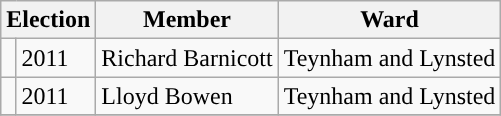<table class="wikitable">
<tr>
<th colspan="2">Election</th>
<th>Member</th>
<th>Ward</th>
</tr>
<tr>
<td style="background-color: "></td>
<td>2011</td>
<td>Richard Barnicott</td>
<td>Teynham and Lynsted</td>
</tr>
<tr>
<td style="background-color: "></td>
<td>2011</td>
<td>Lloyd Bowen</td>
<td>Teynham and Lynsted</td>
</tr>
<tr>
</tr>
</table>
